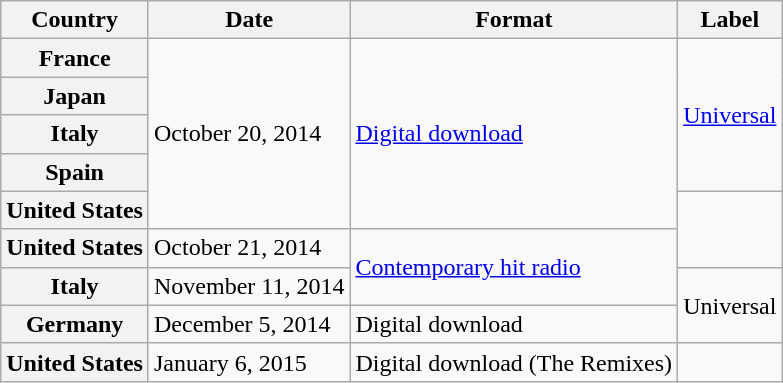<table class="wikitable plainrowheaders">
<tr>
<th scope="col">Country</th>
<th scope="col">Date</th>
<th scope="col">Format</th>
<th scope="col">Label</th>
</tr>
<tr>
<th scope="row">France</th>
<td rowspan="5">October 20, 2014</td>
<td rowspan="5"><a href='#'>Digital download</a></td>
<td rowspan="4"><a href='#'>Universal</a></td>
</tr>
<tr>
<th scope="row">Japan</th>
</tr>
<tr>
<th scope="row">Italy</th>
</tr>
<tr>
<th scope="row">Spain</th>
</tr>
<tr>
<th scope="row">United States</th>
<td rowspan="2"></td>
</tr>
<tr>
<th scope="row">United States</th>
<td>October 21, 2014</td>
<td rowspan="2"><a href='#'>Contemporary hit radio</a></td>
</tr>
<tr>
<th scope="row">Italy</th>
<td>November 11, 2014</td>
<td rowspan="2">Universal</td>
</tr>
<tr>
<th scope="row">Germany</th>
<td>December 5, 2014</td>
<td>Digital download</td>
</tr>
<tr>
<th scope="row">United States</th>
<td>January 6, 2015</td>
<td>Digital download (The Remixes)</td>
<td></td>
</tr>
</table>
